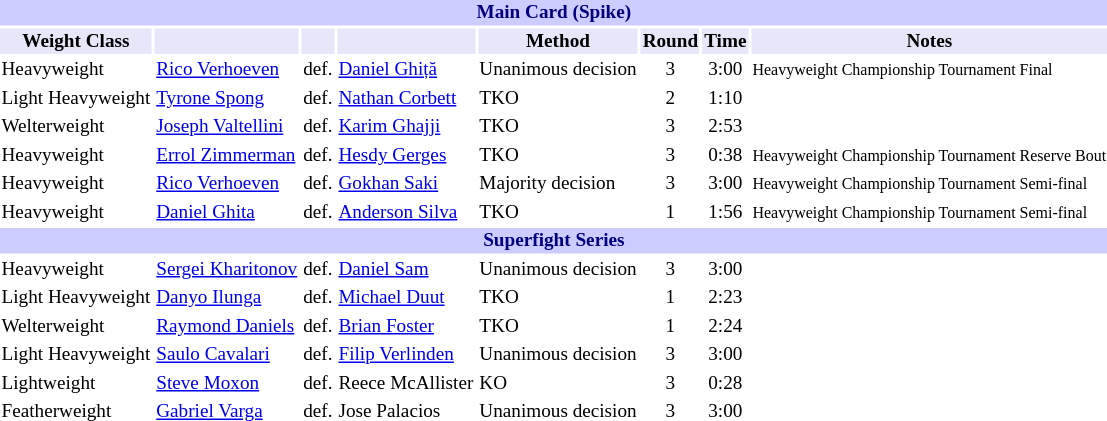<table class="toccolours" style="font-size: 80%;">
<tr>
<th colspan="8" style="background-color: #ccf; color: #000080; text-align: center;"><strong>Main Card (Spike)</strong></th>
</tr>
<tr>
<th colspan="1" style="background-color: #E6E8FA; color: #000000; text-align: center;">Weight Class</th>
<th colspan="1" style="background-color: #E6E8FA; color: #000000; text-align: center;"></th>
<th colspan="1" style="background-color: #E6E8FA; color: #000000; text-align: center;"></th>
<th colspan="1" style="background-color: #E6E8FA; color: #000000; text-align: center;"></th>
<th colspan="1" style="background-color: #E6E8FA; color: #000000; text-align: center;">Method</th>
<th colspan="1" style="background-color: #E6E8FA; color: #000000; text-align: center;">Round</th>
<th colspan="1" style="background-color: #E6E8FA; color: #000000; text-align: center;">Time</th>
<th colspan="1" style="background-color: #E6E8FA; color: #000000; text-align: center;">Notes</th>
</tr>
<tr>
<td>Heavyweight</td>
<td> <a href='#'>Rico Verhoeven</a></td>
<td>def.</td>
<td> <a href='#'>Daniel Ghiță</a></td>
<td>Unanimous decision</td>
<td align=center>3</td>
<td align=center>3:00</td>
<td><small>Heavyweight Championship Tournament Final</small></td>
</tr>
<tr>
<td>Light Heavyweight</td>
<td> <a href='#'>Tyrone Spong</a></td>
<td align=center>def.</td>
<td> <a href='#'>Nathan Corbett</a></td>
<td>TKO</td>
<td align=center>2</td>
<td align=center>1:10</td>
<td></td>
</tr>
<tr>
<td>Welterweight</td>
<td> <a href='#'>Joseph Valtellini</a></td>
<td align=center>def.</td>
<td> <a href='#'>Karim Ghajji</a></td>
<td>TKO</td>
<td align=center>3</td>
<td align=center>2:53</td>
<td></td>
</tr>
<tr>
<td>Heavyweight</td>
<td> <a href='#'>Errol Zimmerman</a></td>
<td align=center>def.</td>
<td> <a href='#'>Hesdy Gerges</a></td>
<td>TKO</td>
<td align=center>3</td>
<td align=center>0:38</td>
<td><small>Heavyweight Championship Tournament Reserve Bout</small></td>
</tr>
<tr>
<td>Heavyweight</td>
<td> <a href='#'>Rico Verhoeven</a></td>
<td align=center>def.</td>
<td> <a href='#'>Gokhan Saki</a></td>
<td>Majority decision</td>
<td align=center>3</td>
<td align=center>3:00</td>
<td><small>Heavyweight Championship Tournament Semi-final</small></td>
</tr>
<tr>
<td>Heavyweight</td>
<td> <a href='#'>Daniel Ghita</a></td>
<td align=center>def.</td>
<td> <a href='#'>Anderson Silva</a></td>
<td>TKO</td>
<td align=center>1</td>
<td align=center>1:56</td>
<td><small>Heavyweight Championship Tournament Semi-final</small></td>
</tr>
<tr>
<th colspan="8" style="background-color: #ccf; color: #000080; text-align: center;"><strong>Superfight Series</strong></th>
</tr>
<tr>
<td>Heavyweight</td>
<td> <a href='#'>Sergei Kharitonov</a></td>
<td align=center>def.</td>
<td> <a href='#'>Daniel Sam</a></td>
<td>Unanimous decision</td>
<td align=center>3</td>
<td align=center>3:00</td>
<td></td>
</tr>
<tr>
<td>Light Heavyweight</td>
<td> <a href='#'>Danyo Ilunga</a></td>
<td align=center>def.</td>
<td> <a href='#'>Michael Duut</a></td>
<td>TKO</td>
<td align=center>1</td>
<td align=center>2:23</td>
<td></td>
</tr>
<tr>
<td>Welterweight</td>
<td> <a href='#'>Raymond Daniels</a></td>
<td align=center>def.</td>
<td> <a href='#'>Brian Foster</a></td>
<td>TKO</td>
<td align=center>1</td>
<td align=center>2:24</td>
<td></td>
</tr>
<tr>
<td>Light Heavyweight</td>
<td> <a href='#'>Saulo Cavalari</a></td>
<td align=center>def.</td>
<td> <a href='#'>Filip Verlinden</a></td>
<td>Unanimous decision</td>
<td align=center>3</td>
<td align=center>3:00</td>
<td></td>
</tr>
<tr>
<td>Lightweight</td>
<td> <a href='#'>Steve Moxon</a></td>
<td align=center>def.</td>
<td> Reece McAllister</td>
<td>KO</td>
<td align=center>3</td>
<td align=center>0:28</td>
<td></td>
</tr>
<tr>
<td>Featherweight</td>
<td> <a href='#'>Gabriel Varga</a></td>
<td align=center>def.</td>
<td> Jose Palacios</td>
<td>Unanimous decision</td>
<td align=center>3</td>
<td align=center>3:00</td>
<td></td>
</tr>
</table>
